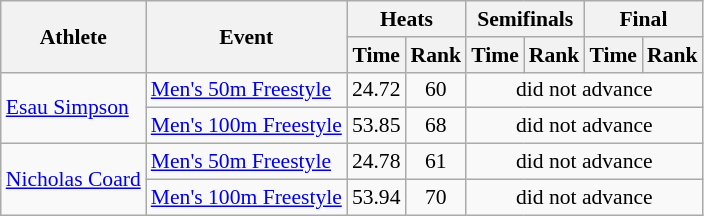<table class=wikitable style="font-size:90%">
<tr>
<th rowspan="2">Athlete</th>
<th rowspan="2">Event</th>
<th colspan="2">Heats</th>
<th colspan="2">Semifinals</th>
<th colspan="2">Final</th>
</tr>
<tr>
<th>Time</th>
<th>Rank</th>
<th>Time</th>
<th>Rank</th>
<th>Time</th>
<th>Rank</th>
</tr>
<tr>
<td rowspan="2"><a href='#'>Esau Simpson</a></td>
<td><a href='#'>Men's 50m Freestyle</a></td>
<td align=center>24.72</td>
<td align=center>60</td>
<td align=center colspan=4>did not advance</td>
</tr>
<tr>
<td><a href='#'>Men's 100m Freestyle</a></td>
<td align=center>53.85</td>
<td align=center>68</td>
<td align=center colspan=4>did not advance</td>
</tr>
<tr>
<td rowspan="2"><a href='#'>Nicholas Coard</a></td>
<td><a href='#'>Men's 50m Freestyle</a></td>
<td align=center>24.78</td>
<td align=center>61</td>
<td align=center colspan=4>did not advance</td>
</tr>
<tr>
<td><a href='#'>Men's 100m Freestyle</a></td>
<td align=center>53.94</td>
<td align=center>70</td>
<td align=center colspan=4>did not advance</td>
</tr>
</table>
